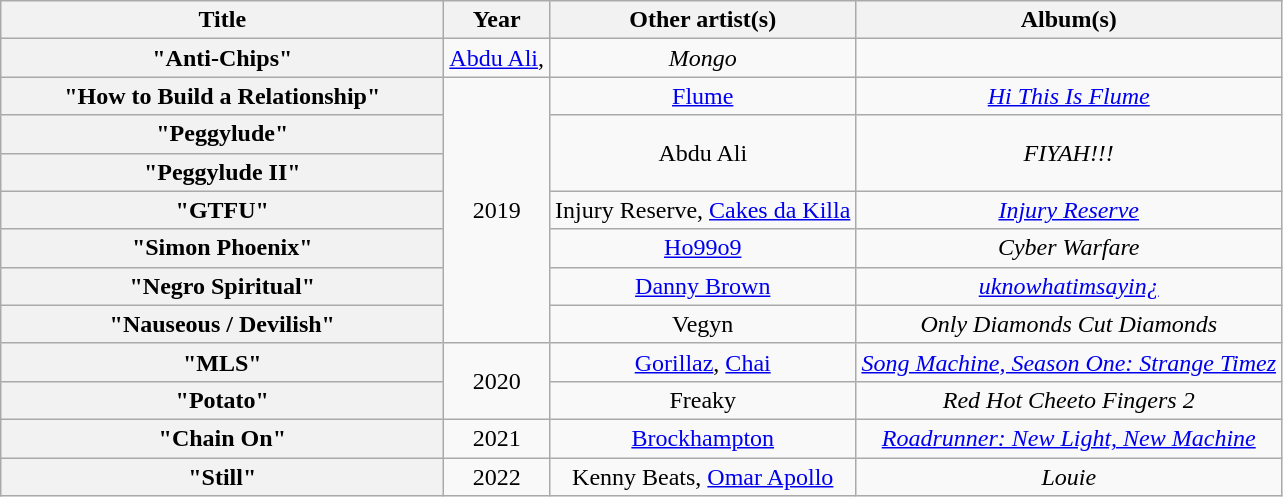<table class="wikitable plainrowheaders" style="text-align:center;">
<tr>
<th scope="col" style="width:18em;">Title</th>
<th scope="col">Year</th>
<th scope="col">Other artist(s)</th>
<th scope="col">Album(s)</th>
</tr>
<tr>
<th scope="row">"Anti-Chips"</th>
<td><a href='#'>Abdu Ali</a>,</td>
<td><em>Mongo</em></td>
<td></td>
</tr>
<tr>
<th scope="row">"How to Build a Relationship"</th>
<td rowspan="7">2019</td>
<td><a href='#'>Flume</a></td>
<td><em><a href='#'>Hi This Is Flume</a></em></td>
</tr>
<tr>
<th scope="row">"Peggylude"</th>
<td rowspan="2">Abdu Ali</td>
<td rowspan="2"><em>FIYAH!!!</em></td>
</tr>
<tr>
<th scope="row">"Peggylude II"</th>
</tr>
<tr>
<th scope="row">"GTFU"</th>
<td>Injury Reserve, <a href='#'>Cakes da Killa</a></td>
<td><em><a href='#'>Injury Reserve</a></em></td>
</tr>
<tr>
<th scope="row">"Simon Phoenix"</th>
<td><a href='#'>Ho99o9</a></td>
<td><em>Cyber Warfare</em></td>
</tr>
<tr>
<th scope="row">"Negro Spiritual"</th>
<td><a href='#'>Danny Brown</a></td>
<td><em><a href='#'>uknowhatimsayin¿</a></em></td>
</tr>
<tr>
<th scope="row">"Nauseous / Devilish"</th>
<td>Vegyn</td>
<td><em>Only Diamonds Cut Diamonds</em></td>
</tr>
<tr>
<th scope="row">"MLS"</th>
<td rowspan="2">2020</td>
<td><a href='#'>Gorillaz</a>, <a href='#'>Chai</a></td>
<td><em><a href='#'>Song Machine, Season One: Strange Timez</a></em></td>
</tr>
<tr>
<th scope="row">"Potato"</th>
<td>Freaky</td>
<td><em>Red Hot Cheeto Fingers 2</em></td>
</tr>
<tr>
<th scope="row">"Chain On"</th>
<td rowspan="1">2021</td>
<td><a href='#'>Brockhampton</a></td>
<td><em><a href='#'>Roadrunner: New Light, New Machine</a></em></td>
</tr>
<tr>
<th scope="row">"Still"</th>
<td rowspan="1">2022</td>
<td>Kenny Beats, <a href='#'>Omar Apollo</a></td>
<td><em>Louie</em></td>
</tr>
</table>
